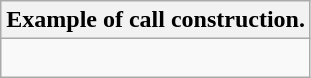<table class="wikitable mw-collapsible mw-collapsed">
<tr>
<th>Example of call construction.</th>
</tr>
<tr>
<td><br></td>
</tr>
</table>
